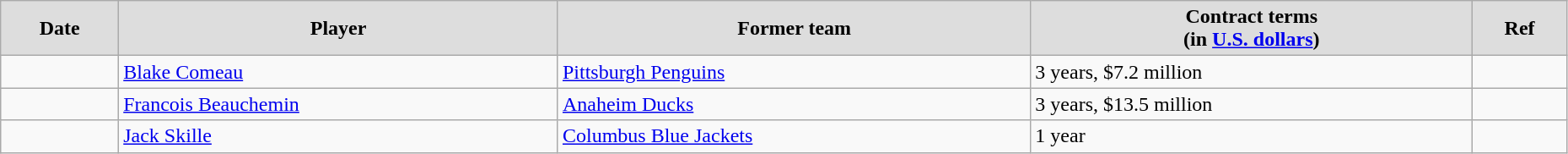<table class="wikitable" width=98%>
<tr align="center" bgcolor="#dddddd">
<td><strong>Date</strong></td>
<td><strong>Player</strong></td>
<td><strong>Former team</strong></td>
<td><strong>Contract terms</strong><br><strong>(in <a href='#'>U.S. dollars</a>)</strong></td>
<td><strong>Ref</strong></td>
</tr>
<tr>
<td></td>
<td><a href='#'>Blake Comeau</a></td>
<td><a href='#'>Pittsburgh Penguins</a></td>
<td>3 years, $7.2 million</td>
<td></td>
</tr>
<tr>
<td></td>
<td><a href='#'>Francois Beauchemin</a></td>
<td><a href='#'>Anaheim Ducks</a></td>
<td>3 years, $13.5 million</td>
<td></td>
</tr>
<tr>
<td></td>
<td><a href='#'>Jack Skille</a></td>
<td><a href='#'>Columbus Blue Jackets</a></td>
<td>1 year</td>
<td></td>
</tr>
</table>
